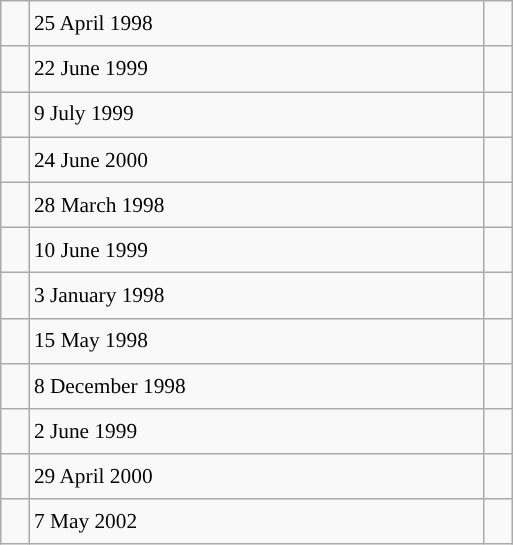<table class="wikitable" style="font-size: 89%; float: left; width: 24em; margin-right: 1em; line-height: 1.65em !important; height: 324px;">
<tr>
<td></td>
<td>25 April 1998</td>
<td></td>
</tr>
<tr>
<td></td>
<td>22 June 1999</td>
<td></td>
</tr>
<tr>
<td></td>
<td>9 July 1999</td>
<td></td>
</tr>
<tr>
<td></td>
<td>24 June 2000</td>
<td></td>
</tr>
<tr>
<td></td>
<td>28 March 1998</td>
<td></td>
</tr>
<tr>
<td></td>
<td>10 June 1999</td>
<td></td>
</tr>
<tr>
<td></td>
<td>3 January 1998</td>
<td></td>
</tr>
<tr>
<td></td>
<td>15 May 1998</td>
<td></td>
</tr>
<tr>
<td></td>
<td>8 December 1998</td>
<td></td>
</tr>
<tr>
<td></td>
<td>2 June 1999</td>
<td></td>
</tr>
<tr>
<td></td>
<td>29 April 2000</td>
<td></td>
</tr>
<tr>
<td></td>
<td>7 May 2002</td>
<td></td>
</tr>
</table>
